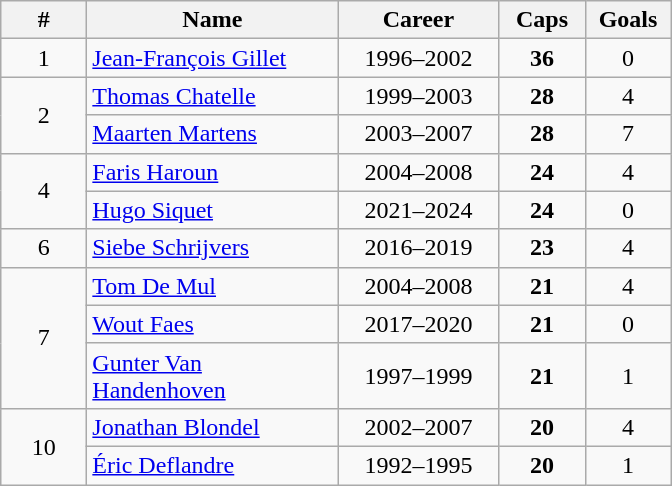<table class="wikitable sortable" style="text-align:center;">
<tr>
<th width="50">#</th>
<th style="width:160px;">Name</th>
<th style="width:100px;">Career</th>
<th width="50">Caps</th>
<th width="50">Goals</th>
</tr>
<tr>
<td>1</td>
<td align="left"><a href='#'>Jean-François Gillet</a></td>
<td>1996–2002</td>
<td><strong>36</strong></td>
<td>0</td>
</tr>
<tr>
<td rowspan=2>2</td>
<td align="left"><a href='#'>Thomas Chatelle</a></td>
<td>1999–2003</td>
<td><strong>28</strong></td>
<td>4</td>
</tr>
<tr>
<td align="left"><a href='#'>Maarten Martens</a></td>
<td>2003–2007</td>
<td><strong>28</strong></td>
<td>7</td>
</tr>
<tr>
<td rowspan=2>4</td>
<td align="left"><a href='#'>Faris Haroun</a></td>
<td>2004–2008</td>
<td><strong>24</strong></td>
<td>4</td>
</tr>
<tr>
<td align="left"><a href='#'>Hugo Siquet</a></td>
<td>2021–2024</td>
<td><strong>24</strong></td>
<td>0</td>
</tr>
<tr>
<td>6</td>
<td align="left"><a href='#'>Siebe Schrijvers</a></td>
<td>2016–2019</td>
<td><strong>23</strong></td>
<td>4</td>
</tr>
<tr>
<td rowspan=3>7</td>
<td align="left"><a href='#'>Tom De Mul</a></td>
<td>2004–2008</td>
<td><strong>21</strong></td>
<td>4</td>
</tr>
<tr>
<td align="left"><a href='#'>Wout Faes</a></td>
<td>2017–2020</td>
<td><strong>21</strong></td>
<td>0</td>
</tr>
<tr>
<td align="left"><a href='#'>Gunter Van Handenhoven</a></td>
<td>1997–1999</td>
<td><strong>21</strong></td>
<td>1</td>
</tr>
<tr>
<td rowspan=2>10</td>
<td align="left"><a href='#'>Jonathan Blondel</a></td>
<td>2002–2007</td>
<td><strong>20</strong></td>
<td>4</td>
</tr>
<tr>
<td align="left"><a href='#'>Éric Deflandre</a></td>
<td>1992–1995</td>
<td><strong>20</strong></td>
<td>1</td>
</tr>
</table>
